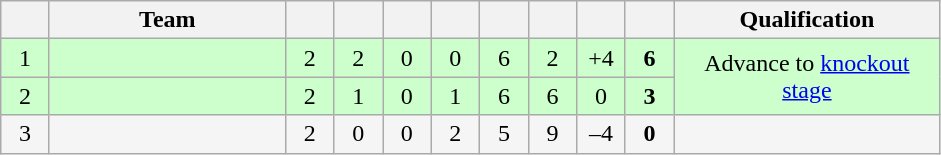<table class="wikitable" style="text-align: center;">
<tr>
<th width="25"></th>
<th width="150">Team</th>
<th width="25"></th>
<th width="25"></th>
<th width="25"></th>
<th width="25"></th>
<th width="25"></th>
<th width="25"></th>
<th width="25"></th>
<th width="25"></th>
<th width="170">Qualification</th>
</tr>
<tr align=center style="background:#ccffcc;">
<td>1</td>
<td style="text-align:left;"></td>
<td>2</td>
<td>2</td>
<td>0</td>
<td>0</td>
<td>6</td>
<td>2</td>
<td>+4</td>
<td><strong>6</strong></td>
<td rowspan="2">Advance to <a href='#'>knockout stage</a></td>
</tr>
<tr align=center style="background:#ccffcc;">
<td>2</td>
<td style="text-align:left;"></td>
<td>2</td>
<td>1</td>
<td>0</td>
<td>1</td>
<td>6</td>
<td>6</td>
<td>0</td>
<td><strong>3</strong></td>
</tr>
<tr align=center style="background:#f5f5f5;">
<td>3</td>
<td style="text-align:left;"></td>
<td>2</td>
<td>0</td>
<td>0</td>
<td>2</td>
<td>5</td>
<td>9</td>
<td>–4</td>
<td><strong>0</strong></td>
<td></td>
</tr>
</table>
